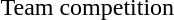<table>
<tr>
<td>Team competition</td>
<td></td>
<td></td>
<td></td>
</tr>
</table>
